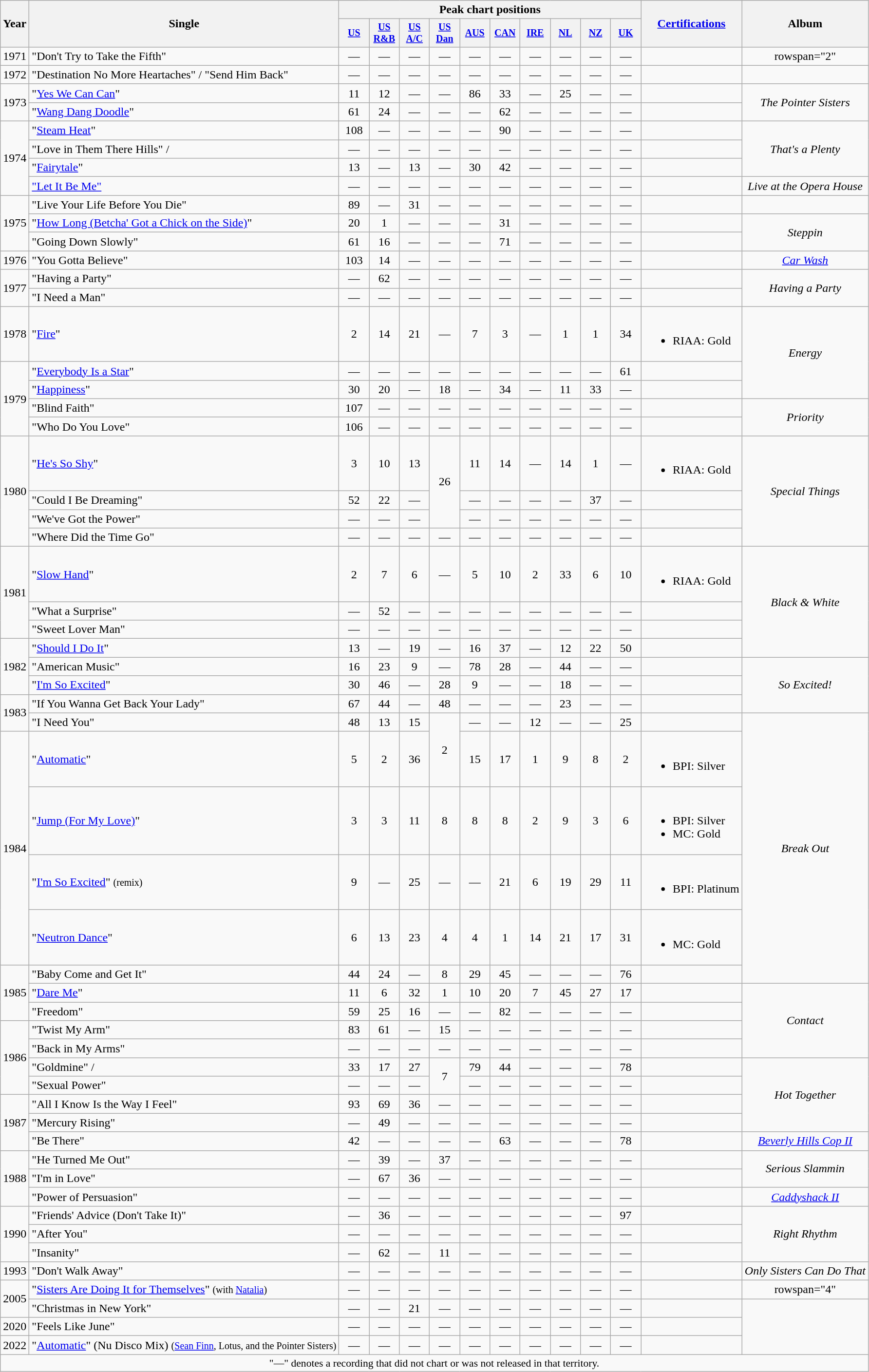<table class="wikitable" style="text-align:center;">
<tr>
<th rowspan="2">Year</th>
<th rowspan="2">Single</th>
<th colspan="10">Peak chart positions</th>
<th rowspan="2"><a href='#'>Certifications</a></th>
<th rowspan="2">Album</th>
</tr>
<tr style="font-size:smaller;">
<th width="35"><a href='#'>US</a><br></th>
<th width="35"><a href='#'>US<br>R&B</a><br></th>
<th width="35"><a href='#'>US<br>A/C</a><br></th>
<th width="35"><a href='#'>US<br>Dan</a><br></th>
<th width="35"><a href='#'>AUS</a><br></th>
<th width="35"><a href='#'>CAN</a><br></th>
<th width="35"><a href='#'>IRE</a><br></th>
<th width="35"><a href='#'>NL</a><br></th>
<th width="35"><a href='#'>NZ</a><br></th>
<th width="35"><a href='#'>UK</a><br></th>
</tr>
<tr>
<td>1971</td>
<td align="left">"Don't Try to Take the Fifth"</td>
<td>—</td>
<td>—</td>
<td>—</td>
<td>—</td>
<td>—</td>
<td>—</td>
<td>—</td>
<td>—</td>
<td>—</td>
<td>—</td>
<td align="left"></td>
<td>rowspan="2" </td>
</tr>
<tr>
<td>1972</td>
<td align="left">"Destination No More Heartaches" / "Send Him Back"</td>
<td>—</td>
<td>—</td>
<td>—</td>
<td>—</td>
<td>—</td>
<td>—</td>
<td>—</td>
<td>—</td>
<td>—</td>
<td>—</td>
<td align="left"></td>
</tr>
<tr>
<td rowspan="2">1973</td>
<td align="left">"<a href='#'>Yes We Can Can</a>"</td>
<td>11</td>
<td>12</td>
<td>—</td>
<td>—</td>
<td>86</td>
<td>33</td>
<td>—</td>
<td>25</td>
<td>—</td>
<td>—</td>
<td align="left"></td>
<td rowspan="2"><em>The Pointer Sisters</em></td>
</tr>
<tr>
<td align="left">"<a href='#'>Wang Dang Doodle</a>"</td>
<td>61</td>
<td>24</td>
<td>—</td>
<td>—</td>
<td>—</td>
<td>62</td>
<td>—</td>
<td>—</td>
<td>—</td>
<td>—</td>
<td align="left"></td>
</tr>
<tr>
<td rowspan="4">1974</td>
<td align="left">"<a href='#'>Steam Heat</a>"</td>
<td>108</td>
<td>—</td>
<td>—</td>
<td>—</td>
<td>—</td>
<td>90</td>
<td>—</td>
<td>—</td>
<td>—</td>
<td>—</td>
<td align="left"></td>
<td rowspan="3"><em>That's a Plenty</em></td>
</tr>
<tr>
<td align="left">"Love in Them There Hills" /</td>
<td>—</td>
<td>—</td>
<td>—</td>
<td>—</td>
<td>—</td>
<td>—</td>
<td>—</td>
<td>—</td>
<td>—</td>
<td>—</td>
<td></td>
</tr>
<tr>
<td align="left">"<a href='#'>Fairytale</a>" </td>
<td>13</td>
<td>—</td>
<td>13</td>
<td>—</td>
<td>30</td>
<td>42</td>
<td>—</td>
<td>—</td>
<td>—</td>
<td>—</td>
<td align="left"></td>
</tr>
<tr>
<td align="left"><a href='#'>"Let It Be Me"</a></td>
<td>—</td>
<td>—</td>
<td>—</td>
<td>—</td>
<td>—</td>
<td>—</td>
<td>—</td>
<td>—</td>
<td>—</td>
<td>—</td>
<td></td>
<td><em>Live at the Opera House</em></td>
</tr>
<tr>
<td rowspan="3">1975</td>
<td align="left">"Live Your Life Before You Die"</td>
<td>89</td>
<td>—</td>
<td>31</td>
<td>—</td>
<td>—</td>
<td>—</td>
<td>—</td>
<td>—</td>
<td>—</td>
<td>—</td>
<td align="left"></td>
<td></td>
</tr>
<tr>
<td align="left">"<a href='#'>How Long (Betcha' Got a Chick on the Side)</a>"</td>
<td>20</td>
<td>1</td>
<td>—</td>
<td>—</td>
<td>—</td>
<td>31</td>
<td>—</td>
<td>—</td>
<td>—</td>
<td>—</td>
<td align="left"></td>
<td rowspan="2"><em>Steppin</em></td>
</tr>
<tr>
<td align="left">"Going Down Slowly"</td>
<td>61</td>
<td>16</td>
<td>—</td>
<td>—</td>
<td>—</td>
<td>71</td>
<td>—</td>
<td>—</td>
<td>—</td>
<td>—</td>
<td align="left"></td>
</tr>
<tr>
<td>1976</td>
<td align="left">"You Gotta Believe"</td>
<td>103</td>
<td>14</td>
<td>—</td>
<td>—</td>
<td>—</td>
<td>—</td>
<td>—</td>
<td>—</td>
<td>—</td>
<td>—</td>
<td align="left"></td>
<td><em><a href='#'>Car Wash</a></em></td>
</tr>
<tr>
<td rowspan="2">1977</td>
<td align="left">"Having a Party"</td>
<td>—</td>
<td>62</td>
<td>—</td>
<td>—</td>
<td>—</td>
<td>—</td>
<td>—</td>
<td>—</td>
<td>—</td>
<td>—</td>
<td align="left"></td>
<td rowspan="2"><em>Having a Party</em></td>
</tr>
<tr>
<td align="left">"I Need a Man"</td>
<td>—</td>
<td>—</td>
<td>—</td>
<td>—</td>
<td>—</td>
<td>—</td>
<td>—</td>
<td>—</td>
<td>—</td>
<td>—</td>
<td align="left"></td>
</tr>
<tr>
<td>1978</td>
<td align="left">"<a href='#'>Fire</a>"</td>
<td>2</td>
<td>14</td>
<td>21</td>
<td>—</td>
<td>7</td>
<td>3</td>
<td>—</td>
<td>1</td>
<td>1</td>
<td>34</td>
<td align="left"><br><ul><li>RIAA: Gold</li></ul></td>
<td rowspan="3"><em>Energy</em></td>
</tr>
<tr>
<td rowspan="4">1979</td>
<td align="left">"<a href='#'>Everybody Is a Star</a>"</td>
<td>—</td>
<td>—</td>
<td>—</td>
<td>—</td>
<td>—</td>
<td>—</td>
<td>—</td>
<td>—</td>
<td>—</td>
<td>61</td>
<td align="left"></td>
</tr>
<tr>
<td align="left">"<a href='#'>Happiness</a>"</td>
<td>30</td>
<td>20</td>
<td>—</td>
<td>18</td>
<td>—</td>
<td>34</td>
<td>—</td>
<td>11</td>
<td>33</td>
<td>—</td>
<td align="left"></td>
</tr>
<tr>
<td align="left">"Blind Faith"</td>
<td>107</td>
<td>—</td>
<td>—</td>
<td>—</td>
<td>—</td>
<td>—</td>
<td>—</td>
<td>—</td>
<td>—</td>
<td>—</td>
<td align="left"></td>
<td rowspan="2"><em>Priority</em></td>
</tr>
<tr>
<td align="left">"Who Do You Love"</td>
<td>106</td>
<td>—</td>
<td>—</td>
<td>—</td>
<td>—</td>
<td>—</td>
<td>—</td>
<td>—</td>
<td>—</td>
<td>—</td>
<td align="left"></td>
</tr>
<tr>
<td rowspan="4">1980</td>
<td align="left">"<a href='#'>He's So Shy</a>"</td>
<td>3</td>
<td>10</td>
<td>13</td>
<td rowspan="3">26</td>
<td>11</td>
<td>14</td>
<td>—</td>
<td>14</td>
<td>1</td>
<td>—</td>
<td align="left"><br><ul><li>RIAA: Gold</li></ul></td>
<td rowspan="4"><em>Special Things</em></td>
</tr>
<tr>
<td align="left">"Could I Be Dreaming"</td>
<td>52</td>
<td>22</td>
<td>—</td>
<td>—</td>
<td>—</td>
<td>—</td>
<td>—</td>
<td>37</td>
<td>—</td>
<td align="left"></td>
</tr>
<tr>
<td align="left">"We've Got the Power"</td>
<td>—</td>
<td>—</td>
<td>—</td>
<td>—</td>
<td>—</td>
<td>—</td>
<td>—</td>
<td>—</td>
<td>—</td>
<td align="left"></td>
</tr>
<tr>
<td align="left">"Where Did the Time Go"</td>
<td>—</td>
<td>—</td>
<td>—</td>
<td>—</td>
<td>—</td>
<td>—</td>
<td>—</td>
<td>—</td>
<td>—</td>
<td>—</td>
<td align="left"></td>
</tr>
<tr>
<td rowspan="3">1981</td>
<td align="left">"<a href='#'>Slow Hand</a>"</td>
<td>2</td>
<td>7</td>
<td>6</td>
<td>—</td>
<td>5</td>
<td>10</td>
<td>2</td>
<td>33</td>
<td>6</td>
<td>10</td>
<td align="left"><br><ul><li>RIAA: Gold</li></ul></td>
<td rowspan="4"><em>Black & White</em></td>
</tr>
<tr>
<td align="left">"What a Surprise"</td>
<td>—</td>
<td>52</td>
<td>—</td>
<td>—</td>
<td>—</td>
<td>—</td>
<td>—</td>
<td>—</td>
<td>—</td>
<td>—</td>
<td align="left"></td>
</tr>
<tr>
<td align="left">"Sweet Lover Man"</td>
<td>—</td>
<td>—</td>
<td>—</td>
<td>—</td>
<td>—</td>
<td>—</td>
<td>—</td>
<td>—</td>
<td>—</td>
<td>—</td>
<td align="left"></td>
</tr>
<tr>
<td rowspan="3">1982</td>
<td align="left">"<a href='#'>Should I Do It</a>"</td>
<td>13</td>
<td>—</td>
<td>19</td>
<td>—</td>
<td>16</td>
<td>37</td>
<td>—</td>
<td>12</td>
<td>22</td>
<td>50</td>
<td align="left"></td>
</tr>
<tr>
<td align="left">"American Music"</td>
<td>16</td>
<td>23</td>
<td>9</td>
<td>—</td>
<td>78</td>
<td>28</td>
<td>—</td>
<td>44</td>
<td>—</td>
<td>—</td>
<td align="left"></td>
<td rowspan="3"><em>So Excited!</em></td>
</tr>
<tr>
<td align="left">"<a href='#'>I'm So Excited</a>"</td>
<td>30</td>
<td>46</td>
<td>—</td>
<td>28</td>
<td>9</td>
<td>—</td>
<td>—</td>
<td>18</td>
<td>—</td>
<td>—</td>
<td align="left"></td>
</tr>
<tr>
<td rowspan="2">1983</td>
<td align="left">"If You Wanna Get Back Your Lady"</td>
<td>67</td>
<td>44</td>
<td>—</td>
<td>48</td>
<td>—</td>
<td>—</td>
<td>—</td>
<td>23</td>
<td>—</td>
<td>—</td>
<td align="left"></td>
</tr>
<tr>
<td align="left">"I Need You"</td>
<td>48</td>
<td>13</td>
<td>15</td>
<td rowspan="2">2</td>
<td>—</td>
<td>—</td>
<td>12</td>
<td>—</td>
<td>—</td>
<td>25</td>
<td align="left"></td>
<td rowspan="6"><em>Break Out</em></td>
</tr>
<tr>
<td rowspan="4">1984</td>
<td align="left">"<a href='#'>Automatic</a>"</td>
<td>5</td>
<td>2</td>
<td>36</td>
<td>15</td>
<td>17</td>
<td>1</td>
<td>9</td>
<td>8</td>
<td>2</td>
<td align="left"><br><ul><li>BPI: Silver</li></ul></td>
</tr>
<tr>
<td align="left">"<a href='#'>Jump (For My Love)</a>"</td>
<td>3</td>
<td>3</td>
<td>11</td>
<td>8</td>
<td>8</td>
<td>8</td>
<td>2</td>
<td>9</td>
<td>3</td>
<td>6</td>
<td align="left"><br><ul><li>BPI: Silver</li><li>MC: Gold</li></ul></td>
</tr>
<tr>
<td align="left">"<a href='#'>I'm So Excited</a>" <small>(remix)</small></td>
<td>9</td>
<td>—</td>
<td>25</td>
<td>—</td>
<td>—</td>
<td>21</td>
<td>6</td>
<td>19</td>
<td>29</td>
<td>11</td>
<td align="left"><br><ul><li>BPI: Platinum</li></ul></td>
</tr>
<tr>
<td align="left">"<a href='#'>Neutron Dance</a>"</td>
<td>6</td>
<td>13</td>
<td>23</td>
<td>4</td>
<td>4</td>
<td>1</td>
<td>14</td>
<td>21</td>
<td>17</td>
<td>31</td>
<td align="left"><br><ul><li>MC: Gold</li></ul></td>
</tr>
<tr>
<td rowspan="3">1985</td>
<td align="left">"Baby Come and Get It"</td>
<td>44</td>
<td>24</td>
<td>—</td>
<td>8</td>
<td>29</td>
<td>45</td>
<td>—</td>
<td>—</td>
<td>—</td>
<td>76</td>
<td align="left"></td>
</tr>
<tr>
<td align="left">"<a href='#'>Dare Me</a>"</td>
<td>11</td>
<td>6</td>
<td>32</td>
<td>1</td>
<td>10</td>
<td>20</td>
<td>7</td>
<td>45</td>
<td>27</td>
<td>17</td>
<td align="left"></td>
<td rowspan="4"><em>Contact</em></td>
</tr>
<tr>
<td align="left">"Freedom"</td>
<td>59</td>
<td>25</td>
<td>16</td>
<td>—</td>
<td>—</td>
<td>82</td>
<td>—</td>
<td>—</td>
<td>—</td>
<td>—</td>
<td align="left"></td>
</tr>
<tr>
<td rowspan="4">1986</td>
<td align="left">"Twist My Arm"</td>
<td>83</td>
<td>61</td>
<td>—</td>
<td>15</td>
<td>—</td>
<td>—</td>
<td>—</td>
<td>—</td>
<td>—</td>
<td>—</td>
<td align="left"></td>
</tr>
<tr>
<td align="left">"Back in My Arms"</td>
<td>—</td>
<td>—</td>
<td>—</td>
<td>—</td>
<td>—</td>
<td>—</td>
<td>—</td>
<td>—</td>
<td>—</td>
<td>—</td>
<td align="left"></td>
</tr>
<tr>
<td align="left">"Goldmine" /</td>
<td>33</td>
<td>17</td>
<td>27</td>
<td rowspan="2">7</td>
<td>79</td>
<td>44</td>
<td>—</td>
<td>—</td>
<td>—</td>
<td>78</td>
<td align="left"></td>
<td rowspan="4"><em>Hot Together</em></td>
</tr>
<tr>
<td align="left">"Sexual Power"</td>
<td>—</td>
<td>—</td>
<td>—</td>
<td>—</td>
<td>—</td>
<td>—</td>
<td>—</td>
<td>—</td>
<td>—</td>
<td align="left"></td>
</tr>
<tr>
<td rowspan="3">1987</td>
<td align="left">"All I Know Is the Way I Feel"</td>
<td>93</td>
<td>69</td>
<td>36</td>
<td>—</td>
<td>—</td>
<td>—</td>
<td>—</td>
<td>—</td>
<td>—</td>
<td>—</td>
<td align="left"></td>
</tr>
<tr>
<td align="left">"Mercury Rising"</td>
<td>—</td>
<td>49</td>
<td>—</td>
<td>—</td>
<td>—</td>
<td>—</td>
<td>—</td>
<td>—</td>
<td>—</td>
<td>—</td>
<td align="left"></td>
</tr>
<tr>
<td align="left">"Be There"</td>
<td>42</td>
<td>—</td>
<td>—</td>
<td>—</td>
<td>—</td>
<td>63</td>
<td>—</td>
<td>—</td>
<td>—</td>
<td>78</td>
<td align="left"></td>
<td><em><a href='#'>Beverly Hills Cop II</a></em></td>
</tr>
<tr>
<td rowspan="3">1988</td>
<td align="left">"He Turned Me Out"</td>
<td>—</td>
<td>39</td>
<td>—</td>
<td>37</td>
<td>—</td>
<td>—</td>
<td>—</td>
<td>—</td>
<td>—</td>
<td>—</td>
<td align="left"></td>
<td rowspan="2"><em>Serious Slammin</em></td>
</tr>
<tr>
<td align="left">"I'm in Love"</td>
<td>—</td>
<td>67</td>
<td>36</td>
<td>—</td>
<td>—</td>
<td>—</td>
<td>—</td>
<td>—</td>
<td>—</td>
<td>—</td>
<td align="left"></td>
</tr>
<tr>
<td align="left">"Power of Persuasion"</td>
<td>—</td>
<td>—</td>
<td>—</td>
<td>—</td>
<td>—</td>
<td>—</td>
<td>—</td>
<td>—</td>
<td>—</td>
<td>—</td>
<td align="left"></td>
<td><em><a href='#'>Caddyshack II</a></em></td>
</tr>
<tr>
<td rowspan="3">1990</td>
<td align="left">"Friends' Advice (Don't Take It)"</td>
<td>—</td>
<td>36</td>
<td>—</td>
<td>—</td>
<td>—</td>
<td>—</td>
<td>—</td>
<td>—</td>
<td>—</td>
<td>97</td>
<td align="left"></td>
<td rowspan="3"><em>Right Rhythm</em></td>
</tr>
<tr>
<td align="left">"After You"</td>
<td>—</td>
<td>—</td>
<td>—</td>
<td>—</td>
<td>—</td>
<td>—</td>
<td>—</td>
<td>—</td>
<td>—</td>
<td>—</td>
<td align="left"></td>
</tr>
<tr>
<td align="left">"Insanity"</td>
<td>—</td>
<td>62</td>
<td>—</td>
<td>11</td>
<td>—</td>
<td>—</td>
<td>—</td>
<td>—</td>
<td>—</td>
<td>—</td>
<td align="left"></td>
</tr>
<tr>
<td>1993</td>
<td align="left">"Don't Walk Away"</td>
<td>—</td>
<td>—</td>
<td>—</td>
<td>—</td>
<td>—</td>
<td>—</td>
<td>—</td>
<td>—</td>
<td>—</td>
<td>—</td>
<td align="left"></td>
<td><em>Only Sisters Can Do That</em></td>
</tr>
<tr>
<td rowspan="2">2005</td>
<td align="left">"<a href='#'>Sisters Are Doing It for Themselves</a>" <small>(with <a href='#'>Natalia</a>)</small></td>
<td>—</td>
<td>—</td>
<td>—</td>
<td>—</td>
<td>—</td>
<td>—</td>
<td>—</td>
<td>—</td>
<td>—</td>
<td>—</td>
<td align="left"></td>
<td>rowspan="4" </td>
</tr>
<tr>
<td align="left">"Christmas in New York"</td>
<td>—</td>
<td>—</td>
<td>21</td>
<td>—</td>
<td>—</td>
<td>—</td>
<td>—</td>
<td>—</td>
<td>—</td>
<td>—</td>
<td align="left"></td>
</tr>
<tr>
<td>2020</td>
<td align="left">"Feels Like June"</td>
<td>—</td>
<td>—</td>
<td>—</td>
<td>—</td>
<td>—</td>
<td>—</td>
<td>—</td>
<td>—</td>
<td>—</td>
<td>—</td>
<td></td>
</tr>
<tr>
<td>2022</td>
<td align="left">"<a href='#'>Automatic</a>" (Nu Disco Mix) <small>(<a href='#'>Sean Finn</a>, Lotus, and the Pointer Sisters)</small></td>
<td>—</td>
<td>—</td>
<td>—</td>
<td>—</td>
<td>—</td>
<td>—</td>
<td>—</td>
<td>—</td>
<td>—</td>
<td>—</td>
<td></td>
</tr>
<tr>
<td colspan="18" style="font-size:90%">"—" denotes a recording that did not chart or was not released in that territory.</td>
</tr>
</table>
